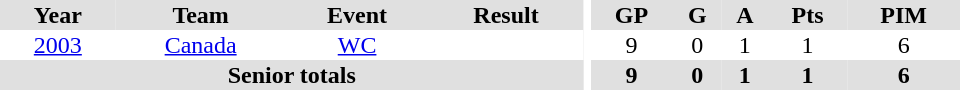<table border="0" cellpadding="1" cellspacing="0" ID="Table3" style="text-align:center; width:40em">
<tr align="center" bgcolor="#e0e0e0">
<th>Year</th>
<th>Team</th>
<th>Event</th>
<th>Result</th>
<th rowspan="99" bgcolor="#ffffff"></th>
<th>GP</th>
<th>G</th>
<th>A</th>
<th>Pts</th>
<th>PIM</th>
</tr>
<tr>
<td><a href='#'>2003</a></td>
<td><a href='#'>Canada</a></td>
<td><a href='#'>WC</a></td>
<td></td>
<td>9</td>
<td>0</td>
<td>1</td>
<td>1</td>
<td>6</td>
</tr>
<tr bgcolor="#e0e0e0">
<th colspan="4">Senior totals</th>
<th>9</th>
<th>0</th>
<th>1</th>
<th>1</th>
<th>6</th>
</tr>
</table>
